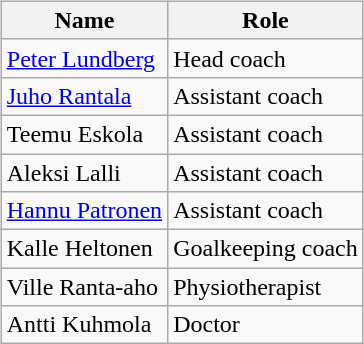<table>
<tr>
<td valign="top"><br><table class="wikitable">
<tr>
<th>Name</th>
<th>Role</th>
</tr>
<tr>
<td> <a href='#'>Peter Lundberg</a></td>
<td>Head coach</td>
</tr>
<tr>
<td> <a href='#'>Juho Rantala</a></td>
<td>Assistant coach</td>
</tr>
<tr>
<td> Teemu Eskola</td>
<td>Assistant coach</td>
</tr>
<tr>
<td> Aleksi Lalli</td>
<td>Assistant coach</td>
</tr>
<tr>
<td> <a href='#'>Hannu Patronen</a></td>
<td>Assistant coach</td>
</tr>
<tr>
<td> Kalle Heltonen</td>
<td>Goalkeeping coach</td>
</tr>
<tr>
<td> Ville Ranta-aho</td>
<td>Physiotherapist</td>
</tr>
<tr>
<td> Antti Kuhmola</td>
<td>Doctor</td>
</tr>
</table>
</td>
</tr>
</table>
